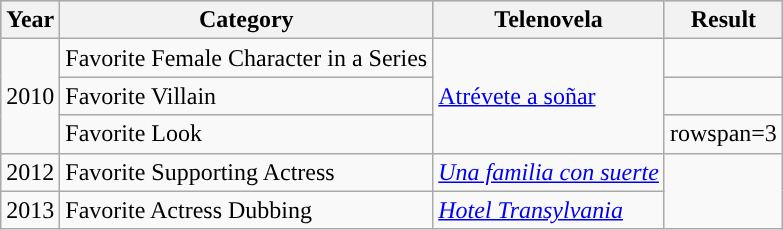<table class="wikitable">
<tr style="background:#b0c4de;">
<th>Year</th>
<th>Category</th>
<th>Telenovela</th>
<th>Result</th>
</tr>
<tr>
<td rowspan="3">2010</td>
<td>Favorite Female Character in a Series</td>
<td rowspan="3"><a href='#'>Atrévete a soñar</a></td>
<td></td>
</tr>
<tr>
<td>Favorite Villain</td>
<td></td>
</tr>
<tr>
<td>Favorite Look</td>
<td>rowspan=3 </td>
</tr>
<tr>
<td>2012</td>
<td>Favorite Supporting Actress</td>
<td><em><a href='#'>Una familia con suerte</a></em></td>
</tr>
<tr>
<td>2013</td>
<td>Favorite Actress Dubbing</td>
<td><em><a href='#'>Hotel Transylvania</a></em></td>
</tr>
</table>
